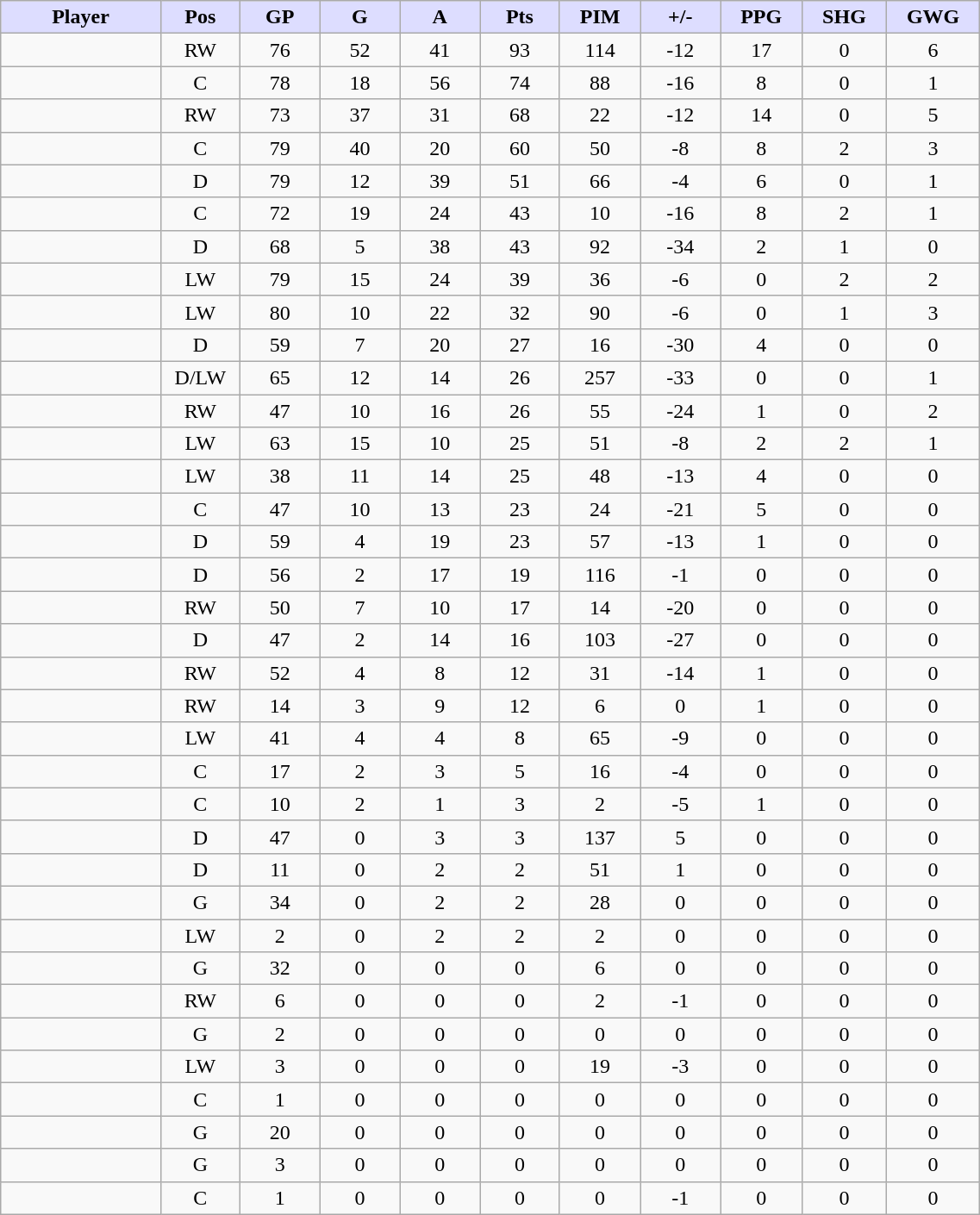<table style="width:60%;" class="wikitable sortable">
<tr style="text-align:center;">
<th style="background:#ddf; width:10%;">Player</th>
<th style="background:#ddf; width:3%;" title="Position">Pos</th>
<th style="background:#ddf; width:5%;" title="Games played">GP</th>
<th style="background:#ddf; width:5%;" title="Goals">G</th>
<th style="background:#ddf; width:5%;" title="Assists">A</th>
<th style="background:#ddf; width:5%;" title="Points">Pts</th>
<th style="background:#ddf; width:5%;" title="Penalties in Minutes">PIM</th>
<th style="background:#ddf; width:5%;" title="Plus/Minus">+/-</th>
<th style="background:#ddf; width:5%;" title="Power Play Goals">PPG</th>
<th style="background:#ddf; width:5%;" title="Short-handed Goals">SHG</th>
<th style="background:#ddf; width:5%;" title="Game-winning Goals">GWG</th>
</tr>
<tr style="text-align:center;">
<td style="text-align:right;"></td>
<td>RW</td>
<td>76</td>
<td>52</td>
<td>41</td>
<td>93</td>
<td>114</td>
<td>-12</td>
<td>17</td>
<td>0</td>
<td>6</td>
</tr>
<tr style="text-align:center;">
<td style="text-align:right;"></td>
<td>C</td>
<td>78</td>
<td>18</td>
<td>56</td>
<td>74</td>
<td>88</td>
<td>-16</td>
<td>8</td>
<td>0</td>
<td>1</td>
</tr>
<tr style="text-align:center;">
<td style="text-align:right;"></td>
<td>RW</td>
<td>73</td>
<td>37</td>
<td>31</td>
<td>68</td>
<td>22</td>
<td>-12</td>
<td>14</td>
<td>0</td>
<td>5</td>
</tr>
<tr style="text-align:center;">
<td style="text-align:right;"></td>
<td>C</td>
<td>79</td>
<td>40</td>
<td>20</td>
<td>60</td>
<td>50</td>
<td>-8</td>
<td>8</td>
<td>2</td>
<td>3</td>
</tr>
<tr style="text-align:center;">
<td style="text-align:right;"></td>
<td>D</td>
<td>79</td>
<td>12</td>
<td>39</td>
<td>51</td>
<td>66</td>
<td>-4</td>
<td>6</td>
<td>0</td>
<td>1</td>
</tr>
<tr style="text-align:center;">
<td style="text-align:right;"></td>
<td>C</td>
<td>72</td>
<td>19</td>
<td>24</td>
<td>43</td>
<td>10</td>
<td>-16</td>
<td>8</td>
<td>2</td>
<td>1</td>
</tr>
<tr style="text-align:center;">
<td style="text-align:right;"></td>
<td>D</td>
<td>68</td>
<td>5</td>
<td>38</td>
<td>43</td>
<td>92</td>
<td>-34</td>
<td>2</td>
<td>1</td>
<td>0</td>
</tr>
<tr style="text-align:center;">
<td style="text-align:right;"></td>
<td>LW</td>
<td>79</td>
<td>15</td>
<td>24</td>
<td>39</td>
<td>36</td>
<td>-6</td>
<td>0</td>
<td>2</td>
<td>2</td>
</tr>
<tr style="text-align:center;">
<td style="text-align:right;"></td>
<td>LW</td>
<td>80</td>
<td>10</td>
<td>22</td>
<td>32</td>
<td>90</td>
<td>-6</td>
<td>0</td>
<td>1</td>
<td>3</td>
</tr>
<tr style="text-align:center;">
<td style="text-align:right;"></td>
<td>D</td>
<td>59</td>
<td>7</td>
<td>20</td>
<td>27</td>
<td>16</td>
<td>-30</td>
<td>4</td>
<td>0</td>
<td>0</td>
</tr>
<tr style="text-align:center;">
<td style="text-align:right;"></td>
<td>D/LW</td>
<td>65</td>
<td>12</td>
<td>14</td>
<td>26</td>
<td>257</td>
<td>-33</td>
<td>0</td>
<td>0</td>
<td>1</td>
</tr>
<tr style="text-align:center;">
<td style="text-align:right;"></td>
<td>RW</td>
<td>47</td>
<td>10</td>
<td>16</td>
<td>26</td>
<td>55</td>
<td>-24</td>
<td>1</td>
<td>0</td>
<td>2</td>
</tr>
<tr style="text-align:center;">
<td style="text-align:right;"></td>
<td>LW</td>
<td>63</td>
<td>15</td>
<td>10</td>
<td>25</td>
<td>51</td>
<td>-8</td>
<td>2</td>
<td>2</td>
<td>1</td>
</tr>
<tr style="text-align:center;">
<td style="text-align:right;"></td>
<td>LW</td>
<td>38</td>
<td>11</td>
<td>14</td>
<td>25</td>
<td>48</td>
<td>-13</td>
<td>4</td>
<td>0</td>
<td>0</td>
</tr>
<tr style="text-align:center;">
<td style="text-align:right;"></td>
<td>C</td>
<td>47</td>
<td>10</td>
<td>13</td>
<td>23</td>
<td>24</td>
<td>-21</td>
<td>5</td>
<td>0</td>
<td>0</td>
</tr>
<tr style="text-align:center;">
<td style="text-align:right;"></td>
<td>D</td>
<td>59</td>
<td>4</td>
<td>19</td>
<td>23</td>
<td>57</td>
<td>-13</td>
<td>1</td>
<td>0</td>
<td>0</td>
</tr>
<tr style="text-align:center;">
<td style="text-align:right;"></td>
<td>D</td>
<td>56</td>
<td>2</td>
<td>17</td>
<td>19</td>
<td>116</td>
<td>-1</td>
<td>0</td>
<td>0</td>
<td>0</td>
</tr>
<tr style="text-align:center;">
<td style="text-align:right;"></td>
<td>RW</td>
<td>50</td>
<td>7</td>
<td>10</td>
<td>17</td>
<td>14</td>
<td>-20</td>
<td>0</td>
<td>0</td>
<td>0</td>
</tr>
<tr style="text-align:center;">
<td style="text-align:right;"></td>
<td>D</td>
<td>47</td>
<td>2</td>
<td>14</td>
<td>16</td>
<td>103</td>
<td>-27</td>
<td>0</td>
<td>0</td>
<td>0</td>
</tr>
<tr style="text-align:center;">
<td style="text-align:right;"></td>
<td>RW</td>
<td>52</td>
<td>4</td>
<td>8</td>
<td>12</td>
<td>31</td>
<td>-14</td>
<td>1</td>
<td>0</td>
<td>0</td>
</tr>
<tr style="text-align:center;">
<td style="text-align:right;"></td>
<td>RW</td>
<td>14</td>
<td>3</td>
<td>9</td>
<td>12</td>
<td>6</td>
<td>0</td>
<td>1</td>
<td>0</td>
<td>0</td>
</tr>
<tr style="text-align:center;">
<td style="text-align:right;"></td>
<td>LW</td>
<td>41</td>
<td>4</td>
<td>4</td>
<td>8</td>
<td>65</td>
<td>-9</td>
<td>0</td>
<td>0</td>
<td>0</td>
</tr>
<tr style="text-align:center;">
<td style="text-align:right;"></td>
<td>C</td>
<td>17</td>
<td>2</td>
<td>3</td>
<td>5</td>
<td>16</td>
<td>-4</td>
<td>0</td>
<td>0</td>
<td>0</td>
</tr>
<tr style="text-align:center;">
<td style="text-align:right;"></td>
<td>C</td>
<td>10</td>
<td>2</td>
<td>1</td>
<td>3</td>
<td>2</td>
<td>-5</td>
<td>1</td>
<td>0</td>
<td>0</td>
</tr>
<tr style="text-align:center;">
<td style="text-align:right;"></td>
<td>D</td>
<td>47</td>
<td>0</td>
<td>3</td>
<td>3</td>
<td>137</td>
<td>5</td>
<td>0</td>
<td>0</td>
<td>0</td>
</tr>
<tr style="text-align:center;">
<td style="text-align:right;"></td>
<td>D</td>
<td>11</td>
<td>0</td>
<td>2</td>
<td>2</td>
<td>51</td>
<td>1</td>
<td>0</td>
<td>0</td>
<td>0</td>
</tr>
<tr style="text-align:center;">
<td style="text-align:right;"></td>
<td>G</td>
<td>34</td>
<td>0</td>
<td>2</td>
<td>2</td>
<td>28</td>
<td>0</td>
<td>0</td>
<td>0</td>
<td>0</td>
</tr>
<tr style="text-align:center;">
<td style="text-align:right;"></td>
<td>LW</td>
<td>2</td>
<td>0</td>
<td>2</td>
<td>2</td>
<td>2</td>
<td>0</td>
<td>0</td>
<td>0</td>
<td>0</td>
</tr>
<tr style="text-align:center;">
<td style="text-align:right;"></td>
<td>G</td>
<td>32</td>
<td>0</td>
<td>0</td>
<td>0</td>
<td>6</td>
<td>0</td>
<td>0</td>
<td>0</td>
<td>0</td>
</tr>
<tr style="text-align:center;">
<td style="text-align:right;"></td>
<td>RW</td>
<td>6</td>
<td>0</td>
<td>0</td>
<td>0</td>
<td>2</td>
<td>-1</td>
<td>0</td>
<td>0</td>
<td>0</td>
</tr>
<tr style="text-align:center;">
<td style="text-align:right;"></td>
<td>G</td>
<td>2</td>
<td>0</td>
<td>0</td>
<td>0</td>
<td>0</td>
<td>0</td>
<td>0</td>
<td>0</td>
<td>0</td>
</tr>
<tr style="text-align:center;">
<td style="text-align:right;"></td>
<td>LW</td>
<td>3</td>
<td>0</td>
<td>0</td>
<td>0</td>
<td>19</td>
<td>-3</td>
<td>0</td>
<td>0</td>
<td>0</td>
</tr>
<tr style="text-align:center;">
<td style="text-align:right;"></td>
<td>C</td>
<td>1</td>
<td>0</td>
<td>0</td>
<td>0</td>
<td>0</td>
<td>0</td>
<td>0</td>
<td>0</td>
<td>0</td>
</tr>
<tr style="text-align:center;">
<td style="text-align:right;"></td>
<td>G</td>
<td>20</td>
<td>0</td>
<td>0</td>
<td>0</td>
<td>0</td>
<td>0</td>
<td>0</td>
<td>0</td>
<td>0</td>
</tr>
<tr style="text-align:center;">
<td style="text-align:right;"></td>
<td>G</td>
<td>3</td>
<td>0</td>
<td>0</td>
<td>0</td>
<td>0</td>
<td>0</td>
<td>0</td>
<td>0</td>
<td>0</td>
</tr>
<tr style="text-align:center;">
<td style="text-align:right;"></td>
<td>C</td>
<td>1</td>
<td>0</td>
<td>0</td>
<td>0</td>
<td>0</td>
<td>-1</td>
<td>0</td>
<td>0</td>
<td>0</td>
</tr>
</table>
